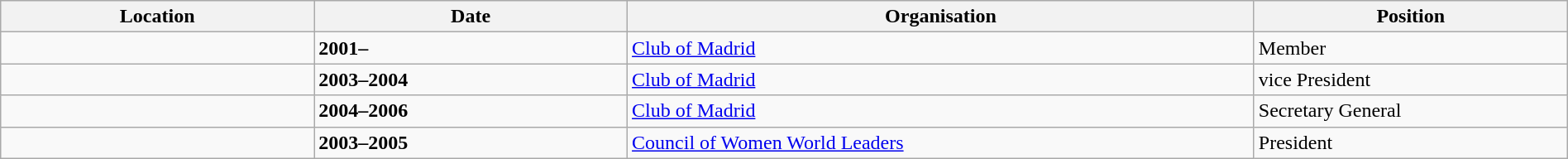<table class="wikitable" style="width:100%;">
<tr>
<th style="width:20%;">Location</th>
<th style="width:20%;">Date</th>
<th style="width:40%;">Organisation</th>
<th style="width:20%;">Position</th>
</tr>
<tr>
<td></td>
<td><strong>2001–</strong></td>
<td><a href='#'>Club of Madrid</a></td>
<td>Member</td>
</tr>
<tr>
<td></td>
<td><strong>2003–2004</strong></td>
<td><a href='#'>Club of Madrid</a></td>
<td>vice President</td>
</tr>
<tr>
<td></td>
<td><strong>2004–2006</strong></td>
<td><a href='#'>Club of Madrid</a></td>
<td>Secretary General  </td>
</tr>
<tr>
<td></td>
<td><strong>2003–2005</strong></td>
<td><a href='#'>Council of Women World Leaders</a></td>
<td>President  </td>
</tr>
</table>
